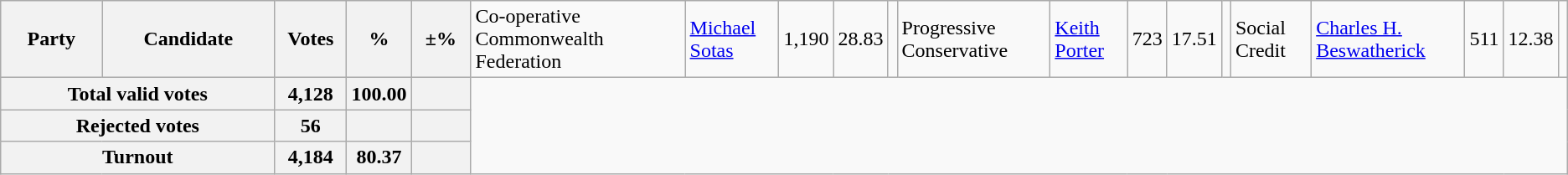<table class="wikitable">
<tr>
<th colspan=2 style="width: 130px">Party</th>
<th style="width: 130px">Candidate</th>
<th style="width: 50px">Votes</th>
<th style="width: 40px">%</th>
<th style="width: 40px">±%<br>
</th>
<td>Co-operative Commonwealth Federation</td>
<td><a href='#'>Michael Sotas</a></td>
<td align="right">1,190</td>
<td align="right">28.83</td>
<td align="right"><br></td>
<td>Progressive Conservative</td>
<td><a href='#'>Keith Porter</a></td>
<td align="right">723</td>
<td align="right">17.51</td>
<td align="right"><br></td>
<td>Social Credit</td>
<td><a href='#'>Charles H. Beswatherick</a></td>
<td align="right">511</td>
<td align="right">12.38</td>
<td align="right"></td>
</tr>
<tr bgcolor="white">
<th align="right" colspan=3>Total valid votes</th>
<th align="right">4,128</th>
<th align="right">100.00</th>
<th align="right"></th>
</tr>
<tr bgcolor="white">
<th align="right" colspan=3>Rejected votes</th>
<th align="right">56</th>
<th align="right"></th>
<th align="right"></th>
</tr>
<tr bgcolor="white">
<th align="right" colspan=3>Turnout</th>
<th align="right">4,184</th>
<th align="right">80.37</th>
<th align="right"></th>
</tr>
</table>
